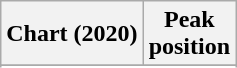<table class="wikitable sortable plainrowheaders" style="text-align:center">
<tr>
<th scope="col">Chart (2020)</th>
<th scope="col">Peak<br>position</th>
</tr>
<tr>
</tr>
<tr>
</tr>
<tr>
</tr>
<tr>
</tr>
</table>
